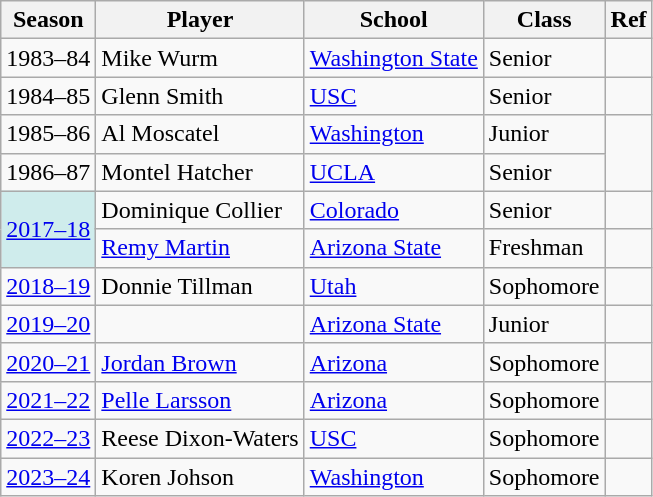<table class="wikitable sortable">
<tr>
<th>Season</th>
<th>Player</th>
<th>School</th>
<th>Class</th>
<th class="unsortable">Ref</th>
</tr>
<tr>
<td>1983–84</td>
<td>Mike Wurm</td>
<td><a href='#'>Washington State</a></td>
<td>Senior</td>
<td></td>
</tr>
<tr>
<td>1984–85</td>
<td>Glenn Smith</td>
<td><a href='#'>USC</a></td>
<td>Senior</td>
<td></td>
</tr>
<tr>
<td>1985–86</td>
<td>Al Moscatel</td>
<td><a href='#'>Washington</a></td>
<td>Junior</td>
<td rowspan=2></td>
</tr>
<tr>
<td>1986–87</td>
<td>Montel Hatcher</td>
<td><a href='#'>UCLA</a></td>
<td>Senior</td>
</tr>
<tr>
<td style="background-color:#CFECEC;" rowspan="2"><a href='#'>2017–18</a></td>
<td>Dominique Collier</td>
<td><a href='#'>Colorado</a></td>
<td>Senior</td>
<td></td>
</tr>
<tr>
<td><a href='#'>Remy Martin</a></td>
<td><a href='#'>Arizona State</a></td>
<td>Freshman</td>
<td></td>
</tr>
<tr>
<td><a href='#'>2018–19</a></td>
<td>Donnie Tillman</td>
<td><a href='#'>Utah</a></td>
<td>Sophomore</td>
<td></td>
</tr>
<tr>
<td><a href='#'>2019–20</a></td>
<td></td>
<td><a href='#'>Arizona State</a></td>
<td>Junior</td>
<td></td>
</tr>
<tr>
<td><a href='#'>2020–21</a></td>
<td><a href='#'>Jordan Brown</a></td>
<td><a href='#'>Arizona</a></td>
<td>Sophomore</td>
<td></td>
</tr>
<tr>
<td><a href='#'>2021–22</a></td>
<td><a href='#'>Pelle Larsson</a></td>
<td><a href='#'>Arizona</a></td>
<td>Sophomore</td>
<td></td>
</tr>
<tr>
<td><a href='#'>2022–23</a></td>
<td>Reese Dixon-Waters</td>
<td><a href='#'>USC</a></td>
<td>Sophomore</td>
<td></td>
</tr>
<tr>
<td><a href='#'>2023–24</a></td>
<td>Koren Johson</td>
<td><a href='#'>Washington</a></td>
<td>Sophomore</td>
<td></td>
</tr>
</table>
